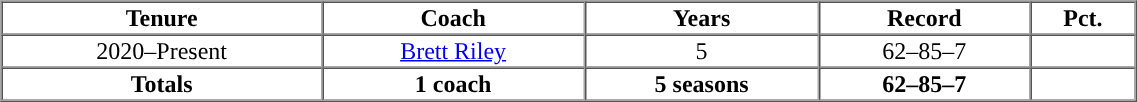<table cellpadding="1" border="1" cellspacing="0" width="60%">
<tr>
<th>Tenure</th>
<th>Coach</th>
<th>Years</th>
<th>Record</th>
<th>Pct.</th>
</tr>
<tr align="center">
<td>2020–Present</td>
<td><a href='#'>Brett Riley</a></td>
<td>5</td>
<td>62–85–7</td>
<td></td>
</tr>
<tr align="center">
<th>Totals</th>
<th>1 coach</th>
<th>5 seasons</th>
<th>62–85–7</th>
<th></th>
</tr>
</table>
